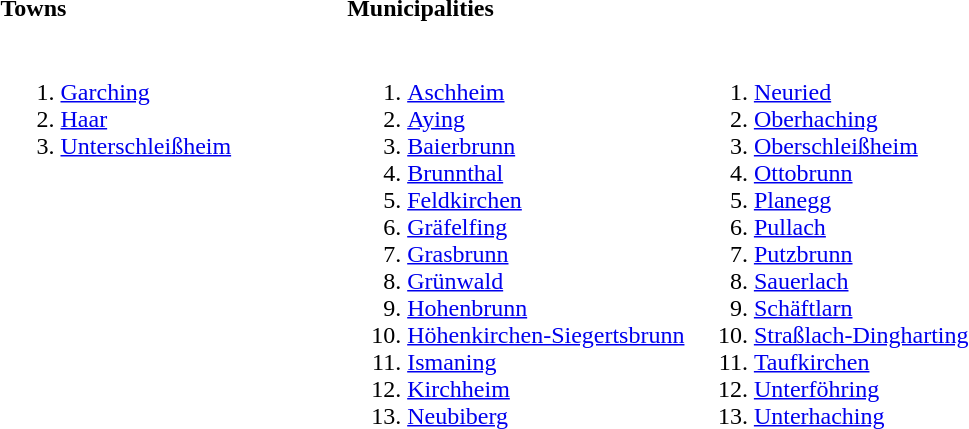<table>
<tr>
<th align=left width=33%>Towns</th>
<th align=left width=33%>Municipalities</th>
<th align=left width=33%></th>
</tr>
<tr valign=top>
<td><br><ol><li><a href='#'>Garching</a></li><li><a href='#'>Haar</a></li><li><a href='#'>Unterschleißheim</a></li></ol></td>
<td><br><ol><li><a href='#'>Aschheim</a></li><li><a href='#'>Aying</a></li><li><a href='#'>Baierbrunn</a></li><li><a href='#'>Brunnthal</a></li><li><a href='#'>Feldkirchen</a></li><li><a href='#'>Gräfelfing</a></li><li><a href='#'>Grasbrunn</a></li><li><a href='#'>Grünwald</a></li><li><a href='#'>Hohenbrunn</a></li><li><a href='#'>Höhenkirchen-Siegertsbrunn</a></li><li><a href='#'>Ismaning</a></li><li><a href='#'>Kirchheim</a></li><li><a href='#'>Neubiberg</a></li></ol></td>
<td><br><ol>
<li><a href='#'>Neuried</a></li>
<li><a href='#'>Oberhaching</a></li>
<li><a href='#'>Oberschleißheim</a></li>
<li><a href='#'>Ottobrunn</a></li>
<li><a href='#'>Planegg</a></li>
<li><a href='#'>Pullach</a></li>
<li><a href='#'>Putzbrunn</a></li>
<li><a href='#'>Sauerlach</a></li>
<li><a href='#'>Schäftlarn</a></li>
<li><a href='#'>Straßlach-Dingharting</a></li>
<li><a href='#'>Taufkirchen</a></li>
<li><a href='#'>Unterföhring</a></li>
<li><a href='#'>Unterhaching</a></li>
</ol></td>
</tr>
</table>
